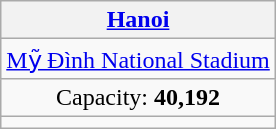<table class="wikitable" style="text-align:center">
<tr>
<th><a href='#'>Hanoi</a></th>
</tr>
<tr>
<td><a href='#'>Mỹ Đình National Stadium</a></td>
</tr>
<tr>
<td>Capacity: <strong>40,192</strong></td>
</tr>
<tr>
<td></td>
</tr>
</table>
